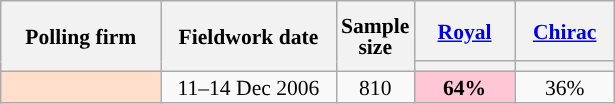<table class="wikitable sortable" style="text-align:center;font-size:90%;line-height:14px;">
<tr style="height:40px;">
<th style="width:100px;" rowspan="2">Polling firm</th>
<th style="width:110px;" rowspan="2">Fieldwork date</th>
<th style="width:35px;" rowspan="2">Sample<br>size</th>
<th class="unsortable" style="width:60px;"><a href='#'>Royal</a><br></th>
<th class="unsortable" style="width:60px;"><a href='#'>Chirac</a><br></th>
</tr>
<tr>
<th style="background:"></th>
<th style="background:"></th>
</tr>
<tr>
<td style="background:#FFDFCC;"></td>
<td data-sort-value="2006-12-14">11–14 Dec 2006</td>
<td>810</td>
<td style="background:#FFC6D5;"><strong>64%</strong></td>
<td>36%</td>
</tr>
</table>
